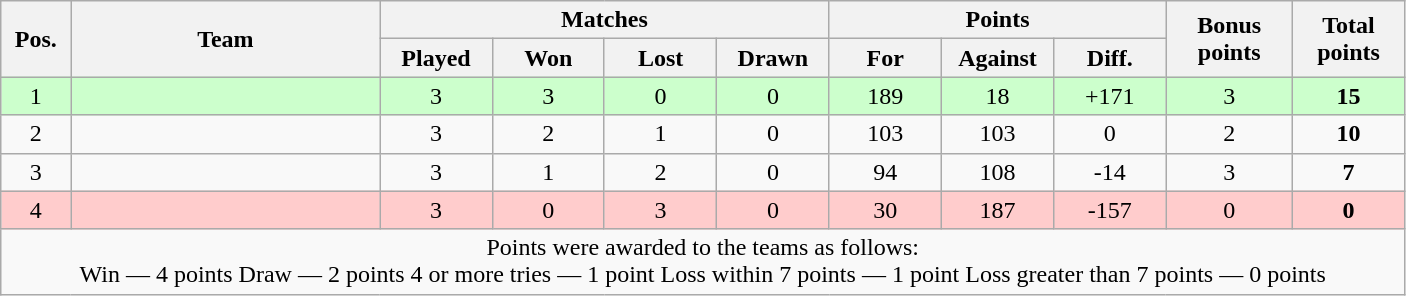<table class="wikitable" style="text-align:center">
<tr>
<th rowspan="2" style="width:5%;">Pos.</th>
<th rowspan="2" style="width:22%;">Team</th>
<th colspan="4" style="width:32%;">Matches</th>
<th colspan="3" style="width:32%;">Points</th>
<th rowspan="2" style="width:9%;">Bonus<br>points</th>
<th rowspan="2" style="width:9%;"><strong>Total</strong><br><strong>points</strong></th>
</tr>
<tr>
<th style="width:8%;">Played</th>
<th style="width:8%;">Won</th>
<th style="width:8%;">Lost</th>
<th style="width:8%;">Drawn</th>
<th style="width:8%;">For</th>
<th style="width:8%;">Against</th>
<th style="width:8%;">Diff.</th>
</tr>
<tr bgcolor="#ccffcc">
<td>1</td>
<td align="left"></td>
<td>3</td>
<td>3</td>
<td>0</td>
<td>0</td>
<td>189</td>
<td>18</td>
<td>+171</td>
<td>3</td>
<td><strong>15</strong></td>
</tr>
<tr>
<td>2</td>
<td align="left"></td>
<td>3</td>
<td>2</td>
<td>1</td>
<td>0</td>
<td>103</td>
<td>103</td>
<td>0</td>
<td>2</td>
<td><strong>10</strong></td>
</tr>
<tr>
<td>3</td>
<td align="left"></td>
<td>3</td>
<td>1</td>
<td>2</td>
<td>0</td>
<td>94</td>
<td>108</td>
<td>-14</td>
<td>3</td>
<td><strong>7</strong></td>
</tr>
<tr bgcolor="#ffcccc">
<td>4</td>
<td align="left"></td>
<td>3</td>
<td>0</td>
<td>3</td>
<td>0</td>
<td>30</td>
<td>187</td>
<td>-157</td>
<td>0</td>
<td><strong>0</strong></td>
</tr>
<tr>
<td colspan="11" style="text-align:center;">Points were awarded to the teams as follows:<br>Win — 4 points
Draw — 2 points
4 or more tries — 1 point
Loss within 7 points — 1 point
Loss greater than 7 points — 0 points</td>
</tr>
</table>
